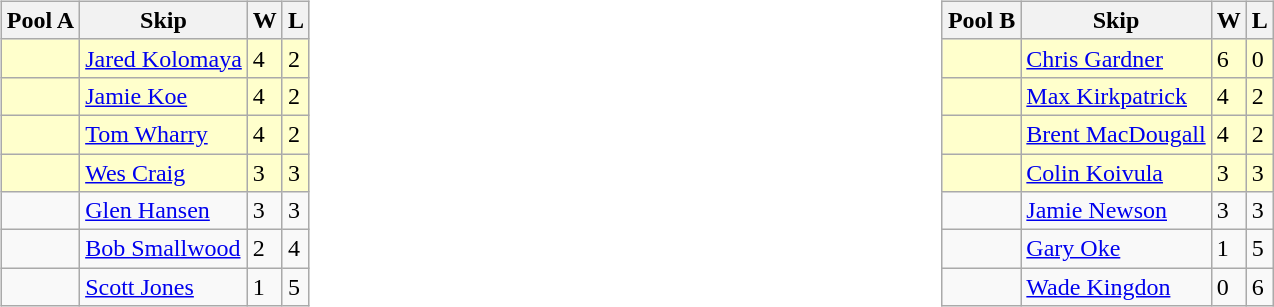<table>
<tr>
<td valign=top width=10%><br><table class="wikitable">
<tr>
<th>Pool A</th>
<th>Skip</th>
<th>W</th>
<th>L</th>
</tr>
<tr bgcolor=#ffffcc>
<td></td>
<td><a href='#'>Jared Kolomaya</a></td>
<td>4</td>
<td>2</td>
</tr>
<tr bgcolor=#ffffcc>
<td></td>
<td><a href='#'>Jamie Koe</a></td>
<td>4</td>
<td>2</td>
</tr>
<tr bgcolor=#ffffcc>
<td></td>
<td><a href='#'>Tom Wharry</a></td>
<td>4</td>
<td>2</td>
</tr>
<tr bgcolor=#ffffcc>
<td></td>
<td><a href='#'>Wes Craig</a></td>
<td>3</td>
<td>3</td>
</tr>
<tr>
<td></td>
<td><a href='#'>Glen Hansen</a></td>
<td>3</td>
<td>3</td>
</tr>
<tr>
<td></td>
<td><a href='#'>Bob Smallwood</a></td>
<td>2</td>
<td>4</td>
</tr>
<tr>
<td></td>
<td><a href='#'>Scott Jones</a></td>
<td>1</td>
<td>5</td>
</tr>
</table>
</td>
<td valign=top width=10%><br><table class="wikitable">
<tr>
<th>Pool B</th>
<th>Skip</th>
<th>W</th>
<th>L</th>
</tr>
<tr bgcolor=#ffffcc>
<td></td>
<td><a href='#'>Chris Gardner</a></td>
<td>6</td>
<td>0</td>
</tr>
<tr bgcolor=#ffffcc>
<td></td>
<td><a href='#'>Max Kirkpatrick</a></td>
<td>4</td>
<td>2</td>
</tr>
<tr bgcolor=#ffffcc>
<td></td>
<td><a href='#'>Brent MacDougall</a></td>
<td>4</td>
<td>2</td>
</tr>
<tr bgcolor=#ffffcc>
<td></td>
<td><a href='#'>Colin Koivula</a></td>
<td>3</td>
<td>3</td>
</tr>
<tr>
<td></td>
<td><a href='#'>Jamie Newson</a></td>
<td>3</td>
<td>3</td>
</tr>
<tr>
<td></td>
<td><a href='#'>Gary Oke</a></td>
<td>1</td>
<td>5</td>
</tr>
<tr>
<td></td>
<td><a href='#'>Wade Kingdon</a></td>
<td>0</td>
<td>6</td>
</tr>
</table>
</td>
</tr>
</table>
